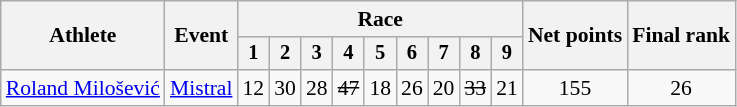<table class="wikitable" style="font-size:90%;">
<tr>
<th rowspan=2>Athlete</th>
<th rowspan=2>Event</th>
<th colspan=9>Race</th>
<th rowspan=2>Net points</th>
<th rowspan=2>Final rank</th>
</tr>
<tr style="font-size:95%">
<th>1</th>
<th>2</th>
<th>3</th>
<th>4</th>
<th>5</th>
<th>6</th>
<th>7</th>
<th>8</th>
<th>9</th>
</tr>
<tr align=center>
<td align=left><a href='#'>Roland Milošević</a></td>
<td align=left><a href='#'>Mistral</a></td>
<td>12</td>
<td>30</td>
<td>28</td>
<td><s>47</s></td>
<td>18</td>
<td>26</td>
<td>20</td>
<td><s>33</s></td>
<td>21</td>
<td>155</td>
<td>26</td>
</tr>
</table>
